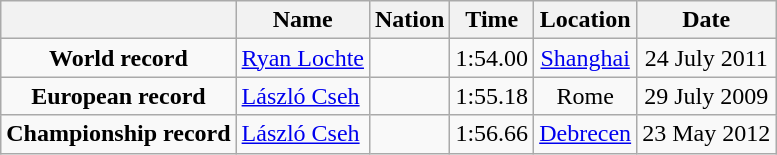<table class=wikitable style=text-align:center>
<tr>
<th></th>
<th>Name</th>
<th>Nation</th>
<th>Time</th>
<th>Location</th>
<th>Date</th>
</tr>
<tr>
<td><strong>World record</strong></td>
<td align=left><a href='#'>Ryan Lochte</a></td>
<td align=left></td>
<td align=left>1:54.00</td>
<td><a href='#'>Shanghai</a></td>
<td>24 July 2011</td>
</tr>
<tr>
<td><strong>European record</strong></td>
<td align=left><a href='#'>László Cseh</a></td>
<td align=left></td>
<td align=left>1:55.18</td>
<td>Rome</td>
<td>29 July 2009</td>
</tr>
<tr>
<td><strong>Championship record</strong></td>
<td align=left><a href='#'>László Cseh</a></td>
<td align=left></td>
<td align=left>1:56.66</td>
<td><a href='#'>Debrecen</a></td>
<td>23 May 2012</td>
</tr>
</table>
